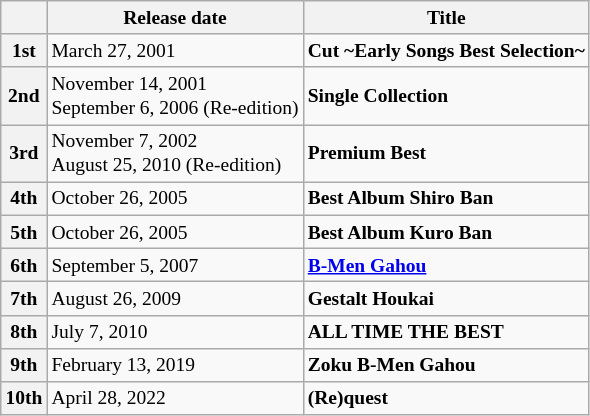<table class="wikitable" style=font-size:small>
<tr>
<th></th>
<th>Release date</th>
<th>Title</th>
</tr>
<tr>
<th>1st</th>
<td>March 27, 2001</td>
<td><strong>Cut ~Early Songs Best Selection~</strong></td>
</tr>
<tr>
<th>2nd</th>
<td>November 14, 2001<br>September 6, 2006 (Re-edition)</td>
<td><strong>Single Collection</strong></td>
</tr>
<tr>
<th>3rd</th>
<td>November 7, 2002<br>August 25, 2010 (Re-edition)</td>
<td><strong>Premium Best</strong></td>
</tr>
<tr>
<th>4th</th>
<td>October 26, 2005</td>
<td><strong>Best Album Shiro Ban</strong></td>
</tr>
<tr>
<th>5th</th>
<td>October 26, 2005</td>
<td><strong>Best Album Kuro Ban</strong></td>
</tr>
<tr>
<th>6th</th>
<td>September 5, 2007</td>
<td><strong><a href='#'>B-Men Gahou</a></strong></td>
</tr>
<tr>
<th>7th</th>
<td>August 26, 2009</td>
<td><strong>Gestalt Houkai</strong></td>
</tr>
<tr>
<th>8th</th>
<td>July 7, 2010</td>
<td><strong>ALL TIME THE BEST</strong></td>
</tr>
<tr>
<th>9th</th>
<td>February 13, 2019</td>
<td><strong>Zoku B-Men Gahou</strong></td>
</tr>
<tr>
<th>10th</th>
<td>April 28, 2022</td>
<td><strong>(Re)quest</strong></td>
</tr>
</table>
